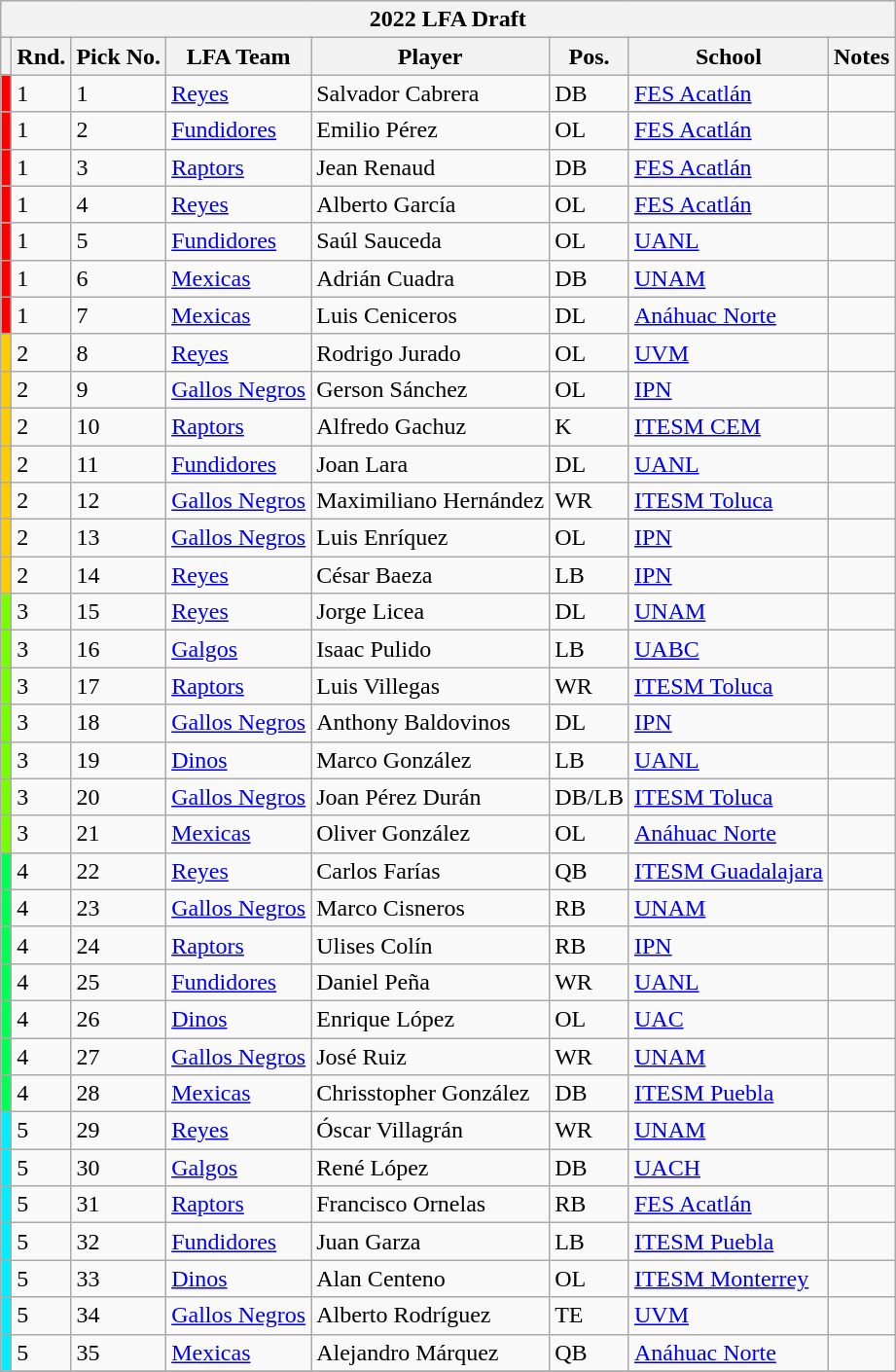<table class="wikitable mw-collapsible mw-collapsed">
<tr>
<th colspan="8">2022 LFA Draft</th>
</tr>
<tr>
<th></th>
<th>Rnd.</th>
<th>Pick No.</th>
<th>LFA Team</th>
<th>Player</th>
<th>Pos.</th>
<th>School</th>
<th>Notes</th>
</tr>
<tr>
<th style=background:#F00></th>
<td>1</td>
<td>1</td>
<td><a href='#'>Reyes</a></td>
<td>Salvador Cabrera</td>
<td>DB</td>
<td><a href='#'>FES Acatlán</a></td>
<td></td>
</tr>
<tr>
<th style=background:#F00></th>
<td>1</td>
<td>2</td>
<td><a href='#'>Fundidores</a></td>
<td>Emilio Pérez</td>
<td>OL</td>
<td><a href='#'>FES Acatlán</a></td>
<td></td>
</tr>
<tr>
<th style=background:#F00></th>
<td>1</td>
<td>3</td>
<td><a href='#'>Raptors</a></td>
<td>Jean Renaud</td>
<td>DB</td>
<td><a href='#'>FES Acatlán</a></td>
<td></td>
</tr>
<tr>
<th style=background:#F00></th>
<td>1</td>
<td>4</td>
<td><a href='#'>Reyes</a></td>
<td>Alberto García</td>
<td>OL</td>
<td><a href='#'>FES Acatlán</a></td>
<td></td>
</tr>
<tr>
<th style=background:#F00></th>
<td>1</td>
<td>5</td>
<td><a href='#'>Fundidores</a></td>
<td>Saúl Sauceda</td>
<td>OL</td>
<td><a href='#'>UANL</a></td>
<td></td>
</tr>
<tr>
<th style=background:#F00></th>
<td>1</td>
<td>6</td>
<td><a href='#'>Mexicas</a></td>
<td>Adrián Cuadra</td>
<td>DB</td>
<td><a href='#'>UNAM</a></td>
<td></td>
</tr>
<tr>
<th style=background:#F00></th>
<td>1</td>
<td>7</td>
<td><a href='#'>Mexicas</a></td>
<td>Luis Ceniceros</td>
<td>DL</td>
<td><a href='#'>Anáhuac Norte</a></td>
<td></td>
</tr>
<tr>
<th style=background:#FC0></th>
<td>2</td>
<td>8</td>
<td><a href='#'>Reyes</a></td>
<td>Rodrigo Jurado</td>
<td>OL</td>
<td><a href='#'>UVM</a></td>
<td></td>
</tr>
<tr>
<th style=background:#FC0></th>
<td>2</td>
<td>9</td>
<td><a href='#'>Gallos Negros</a></td>
<td>Gerson Sánchez</td>
<td>OL</td>
<td><a href='#'>IPN</a></td>
<td></td>
</tr>
<tr>
<th style=background:#FC0></th>
<td>2</td>
<td>10</td>
<td><a href='#'>Raptors</a></td>
<td>Alfredo Gachuz</td>
<td>K</td>
<td><a href='#'>ITESM CEM</a></td>
<td></td>
</tr>
<tr>
<th style=background:#FC0></th>
<td>2</td>
<td>11</td>
<td><a href='#'>Fundidores</a></td>
<td>Joan Lara</td>
<td>DL</td>
<td><a href='#'>UANL</a></td>
<td></td>
</tr>
<tr>
<th style=background:#FC0></th>
<td>2</td>
<td>12</td>
<td><a href='#'>Gallos Negros</a></td>
<td>Maximiliano Hernández</td>
<td>WR</td>
<td><a href='#'>ITESM Toluca</a></td>
<td></td>
</tr>
<tr>
<th style=background:#FC0></th>
<td>2</td>
<td>13</td>
<td><a href='#'>Gallos Negros</a></td>
<td>Luis Enríquez</td>
<td>OL</td>
<td><a href='#'>IPN</a></td>
<td></td>
</tr>
<tr>
<th style=background:#FC0></th>
<td>2</td>
<td>14</td>
<td><a href='#'>Reyes</a></td>
<td>César Baeza</td>
<td>LB</td>
<td><a href='#'>IPN</a></td>
<td></td>
</tr>
<tr>
<th style=background:#7F0></th>
<td>3</td>
<td>15</td>
<td><a href='#'>Reyes</a></td>
<td>Jorge Licea</td>
<td>DL</td>
<td><a href='#'>UNAM</a></td>
<td></td>
</tr>
<tr>
<th style=background:#7F0></th>
<td>3</td>
<td>16</td>
<td><a href='#'>Galgos</a></td>
<td>Isaac Pulido</td>
<td>LB</td>
<td><a href='#'>UABC</a></td>
<td></td>
</tr>
<tr>
<th style=background:#7F0></th>
<td>3</td>
<td>17</td>
<td><a href='#'>Raptors</a></td>
<td>Luis Villegas</td>
<td>WR</td>
<td><a href='#'>ITESM Toluca</a></td>
<td></td>
</tr>
<tr>
<th style=background:#7F0></th>
<td>3</td>
<td>18</td>
<td><a href='#'>Gallos Negros</a></td>
<td>Anthony Baldovinos</td>
<td>DL</td>
<td><a href='#'>IPN</a></td>
<td></td>
</tr>
<tr>
<th style=background:#7F0></th>
<td>3</td>
<td>19</td>
<td><a href='#'>Dinos</a></td>
<td>Marco González</td>
<td>LB</td>
<td><a href='#'>UANL</a></td>
<td></td>
</tr>
<tr>
<th style=background:#7F0></th>
<td>3</td>
<td>20</td>
<td><a href='#'>Gallos Negros</a></td>
<td>Joan Pérez Durán</td>
<td>DB/LB</td>
<td><a href='#'>ITESM Toluca</a></td>
<td></td>
</tr>
<tr>
<th style=background:#7F0></th>
<td>3</td>
<td>21</td>
<td><a href='#'>Mexicas</a></td>
<td>Oliver González</td>
<td>OL</td>
<td><a href='#'>Anáhuac Norte</a></td>
<td></td>
</tr>
<tr>
<th style=background:#0F5></th>
<td>4</td>
<td>22</td>
<td><a href='#'>Reyes</a></td>
<td>Carlos Farías</td>
<td>QB</td>
<td><a href='#'>ITESM Guadalajara</a></td>
<td></td>
</tr>
<tr>
<th style=background:#0F5></th>
<td>4</td>
<td>23</td>
<td><a href='#'>Gallos Negros</a></td>
<td>Marco Cisneros</td>
<td>RB</td>
<td><a href='#'>UNAM</a></td>
<td></td>
</tr>
<tr>
<th style=background:#0F5></th>
<td>4</td>
<td>24</td>
<td><a href='#'>Raptors</a></td>
<td>Ulises Colín</td>
<td>RB</td>
<td><a href='#'>IPN</a></td>
<td></td>
</tr>
<tr>
<th style=background:#0F5></th>
<td>4</td>
<td>25</td>
<td><a href='#'>Fundidores</a></td>
<td>Daniel Peña</td>
<td>WR</td>
<td><a href='#'>UANL</a></td>
<td></td>
</tr>
<tr>
<th style=background:#0F5></th>
<td>4</td>
<td>26</td>
<td><a href='#'>Dinos</a></td>
<td>Enrique López</td>
<td>OL</td>
<td><a href='#'>UAC</a></td>
<td></td>
</tr>
<tr>
<th style=background:#0F5></th>
<td>4</td>
<td>27</td>
<td><a href='#'>Gallos Negros</a></td>
<td>José Ruiz</td>
<td>WR</td>
<td><a href='#'>UNAM</a></td>
<td></td>
</tr>
<tr>
<th style=background:#0F5></th>
<td>4</td>
<td>28</td>
<td><a href='#'>Mexicas</a></td>
<td>Chrisstopher González</td>
<td>DB</td>
<td><a href='#'>ITESM Puebla</a></td>
<td></td>
</tr>
<tr>
<th style=background:#0EF></th>
<td>5</td>
<td>29</td>
<td><a href='#'>Reyes</a></td>
<td>Óscar Villagrán</td>
<td>WR</td>
<td><a href='#'>UNAM</a></td>
<td></td>
</tr>
<tr>
<th style=background:#0EF></th>
<td>5</td>
<td>30</td>
<td><a href='#'>Galgos</a></td>
<td>René López</td>
<td>DB</td>
<td><a href='#'>UACH</a></td>
<td></td>
</tr>
<tr>
<th style=background:#0EF></th>
<td>5</td>
<td>31</td>
<td><a href='#'>Raptors</a></td>
<td>Francisco Ornelas</td>
<td>RB</td>
<td><a href='#'>FES Acatlán</a></td>
<td></td>
</tr>
<tr>
<th style=background:#0EF></th>
<td>5</td>
<td>32</td>
<td><a href='#'>Fundidores</a></td>
<td>Juan Garza</td>
<td>LB</td>
<td><a href='#'>ITESM Puebla</a></td>
<td></td>
</tr>
<tr>
<th style=background:#0EF></th>
<td>5</td>
<td>33</td>
<td><a href='#'>Dinos</a></td>
<td>Alan Centeno</td>
<td>OL</td>
<td><a href='#'>ITESM Monterrey</a></td>
<td></td>
</tr>
<tr>
<th style=background:#0EF></th>
<td>5</td>
<td>34</td>
<td><a href='#'>Gallos Negros</a></td>
<td>Alberto Rodríguez</td>
<td>TE</td>
<td><a href='#'>UVM</a></td>
<td></td>
</tr>
<tr>
<th style=background:#0EF></th>
<td>5</td>
<td>35</td>
<td><a href='#'>Mexicas</a></td>
<td>Alejandro Márquez</td>
<td>QB</td>
<td><a href='#'>Anáhuac Norte</a></td>
<td></td>
</tr>
<tr>
</tr>
</table>
